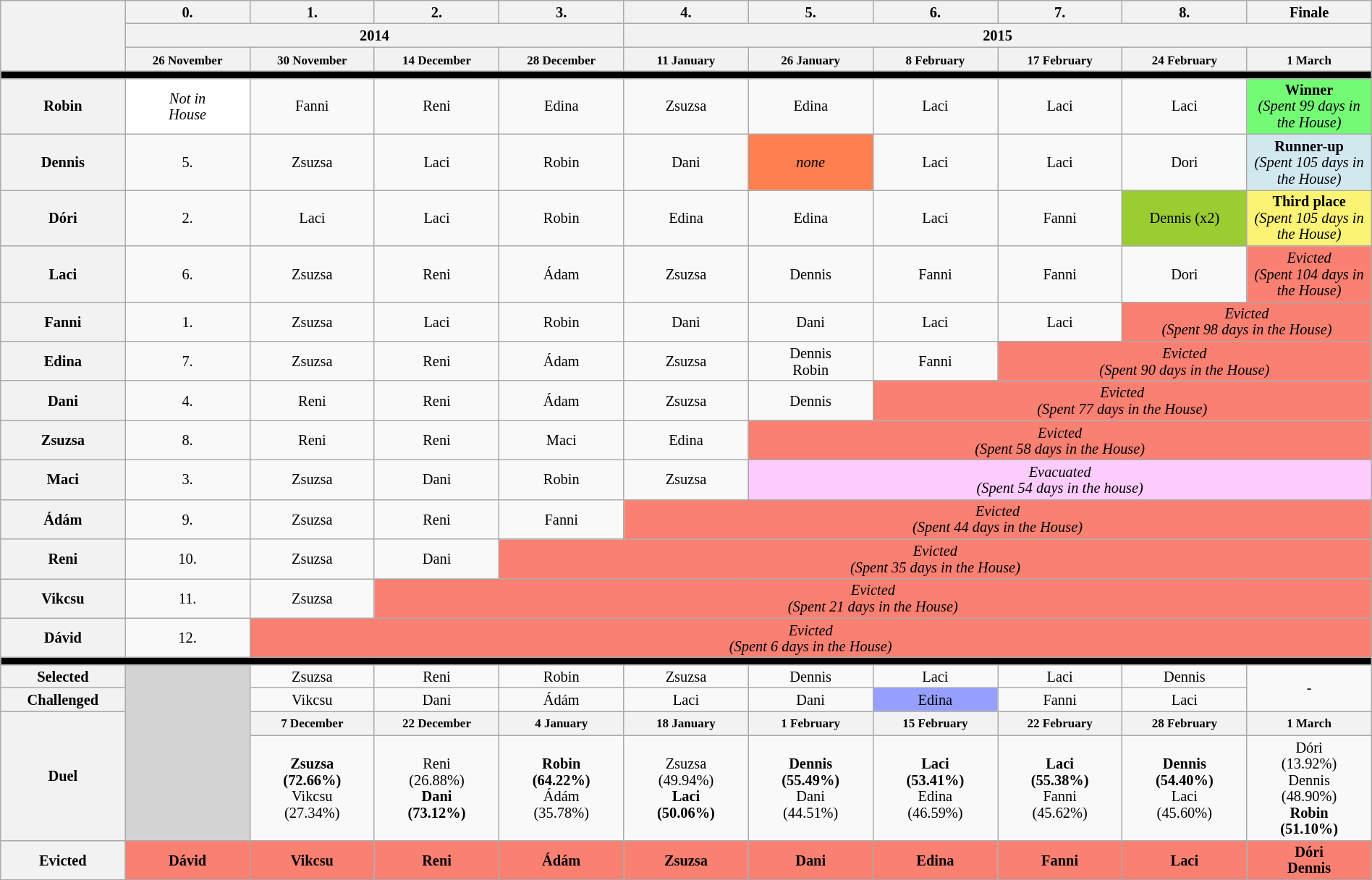<table class="wikitable" style="font-size:85%; text-align:center; line-height:15px; width: 100%;">
<tr>
<th rowspan="3" style="width:7%"></th>
<th style="width:7%">0.</th>
<th style="width:7%">1.</th>
<th style="width:7%">2.</th>
<th style="width:7%">3.</th>
<th style="width:7%">4.</th>
<th style="width:7%">5.</th>
<th style="width:7%">6.</th>
<th style="width:7%">7.</th>
<th style="width:7%">8.</th>
<th style="width:7%">Finale</th>
</tr>
<tr>
<th colspan="4">2014</th>
<th colspan="6" !>2015</th>
</tr>
<tr>
<th><small>26 November</small></th>
<th><small>30 November</small></th>
<th><small>14 December</small></th>
<th><small>28 December</small></th>
<th><small>11 January</small></th>
<th><small>26 January</small></th>
<th><small>8 February</small></th>
<th><small>17 February</small></th>
<th><small>24 February</small></th>
<th><small>1 March</small></th>
</tr>
<tr>
<td colspan="11" style="background:#000;"></td>
</tr>
<tr>
<th><strong>Robin</strong></th>
<td style=background:white><em>Not in<br>House</em></td>
<td>Fanni</td>
<td>Reni</td>
<td>Edina</td>
<td>Zsuzsa</td>
<td>Edina</td>
<td>Laci</td>
<td>Laci</td>
<td>Laci</td>
<td style="background:#73FB76"><strong>Winner</strong><br><em>(Spent 99 days in the House)</em></td>
</tr>
<tr>
<th><strong>Dennis</strong></th>
<td>5.</td>
<td>Zsuzsa</td>
<td>Laci</td>
<td>Robin</td>
<td>Dani</td>
<td style="background:#FF7F50"><em>none</em></td>
<td>Laci</td>
<td>Laci</td>
<td>Dori</td>
<td style="background:#D1E8EF"><strong>Runner-up</strong><br><em>(Spent 105 days in the House)</em></td>
</tr>
<tr>
<th><strong>Dóri</strong></th>
<td>2.</td>
<td>Laci</td>
<td>Laci</td>
<td>Robin</td>
<td>Edina</td>
<td>Edina</td>
<td>Laci</td>
<td>Fanni</td>
<td style="background:#9ACD32">Dennis (x2)</td>
<td style="background:#FBF373"><strong>Third place</strong><br><em>(Spent 105 days in the House)</em></td>
</tr>
<tr>
<th><strong>Laci</strong></th>
<td>6.</td>
<td>Zsuzsa</td>
<td>Reni</td>
<td>Ádam</td>
<td>Zsuzsa</td>
<td>Dennis</td>
<td>Fanni</td>
<td>Fanni</td>
<td>Dori</td>
<td style="background:#fa8072"><em>Evicted<br>(Spent 104 days in the House)</em></td>
</tr>
<tr>
<th><strong>Fanni</strong></th>
<td>1.</td>
<td>Zsuzsa</td>
<td>Laci</td>
<td>Robin</td>
<td>Dani</td>
<td>Dani</td>
<td>Laci</td>
<td>Laci</td>
<td colspan="2" style="background:#fa8072"><em>Evicted<br>(Spent 98 days in the House)</em></td>
</tr>
<tr>
<th><strong>Edina</strong></th>
<td>7.</td>
<td>Zsuzsa</td>
<td>Reni</td>
<td>Ádam</td>
<td>Zsuzsa</td>
<td>Dennis<br>Robin</td>
<td>Fanni</td>
<td colspan="3" style="background:#fa8072"><em>Evicted<br>(Spent 90 days in the House)</em></td>
</tr>
<tr>
<th><strong>Dani</strong></th>
<td>4.</td>
<td>Reni</td>
<td>Reni</td>
<td>Ádam</td>
<td>Zsuzsa</td>
<td>Dennis</td>
<td colspan="4" style="background:#fa8072"><em>Evicted<br>(Spent 77 days in the House)</em></td>
</tr>
<tr>
<th><strong>Zsuzsa</strong></th>
<td>8.</td>
<td>Reni</td>
<td>Reni</td>
<td>Maci</td>
<td>Edina</td>
<td colspan="5" style="background:#fa8072"><em>Evicted<br>(Spent 58 days in the House)</em></td>
</tr>
<tr>
<th><strong>Maci</strong></th>
<td>3.</td>
<td>Zsuzsa</td>
<td>Dani</td>
<td>Robin</td>
<td>Zsuzsa</td>
<td colspan="5" style="background:#fcf"><em>Evacuated<br>(Spent 54 days in the house)</em></td>
</tr>
<tr>
<th><strong>Ádám</strong></th>
<td>9.</td>
<td>Zsuzsa</td>
<td>Reni</td>
<td>Fanni</td>
<td colspan="6" style="background:#fa8072"><em>Evicted<br>(Spent 44 days in the House)</em></td>
</tr>
<tr>
<th><strong>Reni</strong></th>
<td>10.</td>
<td>Zsuzsa</td>
<td>Dani</td>
<td colspan="7" style="background:#fa8072"><em>Evicted<br>(Spent 35 days in the House)</em></td>
</tr>
<tr>
<th><strong>Vikcsu</strong></th>
<td>11.</td>
<td>Zsuzsa</td>
<td colspan="8" style="background:#fa8072"><em>Evicted<br>(Spent 21 days in the House)</em></td>
</tr>
<tr>
<th><strong>Dávid</strong></th>
<td>12.</td>
<td colspan="9" style="background:#fa8072"><em>Evicted<br>(Spent 6 days in the House)</em></td>
</tr>
<tr>
<td colspan="11" style="background:#000;"></td>
</tr>
<tr>
<th><strong>Selected</strong></th>
<td rowspan="4" style="background:lightgrey"></td>
<td>Zsuzsa</td>
<td>Reni</td>
<td>Robin</td>
<td>Zsuzsa</td>
<td>Dennis</td>
<td>Laci</td>
<td>Laci</td>
<td>Dennis</td>
<td rowspan="2">-</td>
</tr>
<tr>
<th><strong>Challenged</strong></th>
<td>Vikcsu</td>
<td>Dani</td>
<td>Ádám</td>
<td>Laci</td>
<td>Dani</td>
<td style="background:#959FFD">Edina</td>
<td>Fanni</td>
<td>Laci</td>
</tr>
<tr>
<th rowspan="2"><strong>Duel</strong></th>
<th><small>7 December</small></th>
<th><small>22 December</small></th>
<th><small>4 January</small></th>
<th><small>18 January</small></th>
<th><small>1 February</small></th>
<th><small>15 February</small></th>
<th><small>22 February</small></th>
<th><small>28 February</small></th>
<th><small>1 March</small></th>
</tr>
<tr>
<td><strong>Zsuzsa<br>(72.66%)</strong><br>Vikcsu<br>(27.34%)</td>
<td>Reni<br>(26.88%)<br><strong>Dani<br>(73.12%)</strong></td>
<td><strong>Robin<br>(64.22%)</strong><br>Ádám<br>(35.78%)</td>
<td>Zsuzsa<br>(49.94%)<br><strong>Laci<br>(50.06%)</strong></td>
<td><strong>Dennis<br>(55.49%)</strong><br>Dani<br>(44.51%)</td>
<td><strong>Laci<br>(53.41%)</strong><br>Edina<br>(46.59%)</td>
<td><strong>Laci<br>(55.38%)</strong><br>Fanni<br>(45.62%)</td>
<td><strong>Dennis<br>(54.40%)</strong><br>Laci<br>(45.60%)</td>
<td>Dóri<br>(13.92%)<br>Dennis<br>(48.90%)<br><strong>Robin<br>(51.10%)</strong></td>
</tr>
<tr>
<th><strong>Evicted</strong></th>
<td style="background:salmon;"><strong>Dávid</strong></td>
<td style="background:salmon;"><strong>Vikcsu</strong></td>
<td style="background:salmon;"><strong>Reni</strong></td>
<td style="background:salmon;"><strong>Ádám</strong></td>
<td style="background:salmon;"><strong>Zsuzsa</strong></td>
<td style="background:salmon;"><strong>Dani</strong></td>
<td style="background:salmon;"><strong>Edina</strong></td>
<td style="background:salmon;"><strong>Fanni</strong></td>
<td style="background:salmon;"><strong>Laci</strong></td>
<td style="background:salmon;"><strong>Dóri<br>Dennis</strong></td>
</tr>
<tr>
</tr>
</table>
